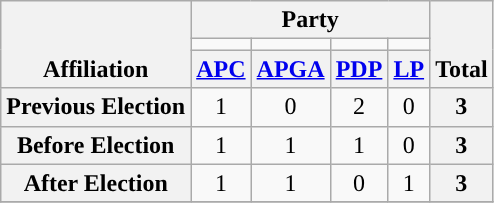<table class=wikitable style="text-align:center">
<tr style="vertical-align:bottom;">
<th rowspan=3>Affiliation</th>
<th colspan=4>Party</th>
<th rowspan=3>Total</th>
</tr>
<tr>
<td style="background-color:"></td>
<td style="background-color:"></td>
<td style="background-color:"></td>
<td style="background-color:"></td>
</tr>
<tr>
<th><a href='#'>APC</a></th>
<th><a href='#'>APGA</a></th>
<th><a href='#'>PDP</a></th>
<th><a href='#'>LP</a></th>
</tr>
<tr>
<th>Previous Election</th>
<td>1</td>
<td>0</td>
<td>2</td>
<td>0</td>
<th>3</th>
</tr>
<tr>
<th>Before Election</th>
<td>1</td>
<td>1</td>
<td>1</td>
<td>0</td>
<th>3</th>
</tr>
<tr>
<th>After Election</th>
<td>1</td>
<td>1</td>
<td>0</td>
<td>1</td>
<th>3</th>
</tr>
<tr>
</tr>
</table>
